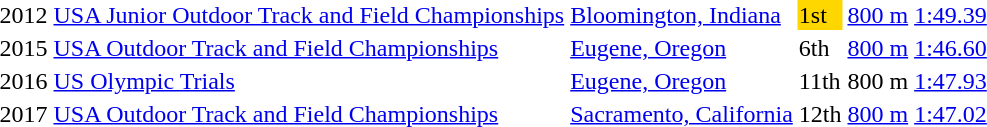<table>
<tr>
<td>2012</td>
<td><a href='#'>USA Junior Outdoor Track and Field Championships</a></td>
<td><a href='#'>Bloomington, Indiana</a></td>
<td bgcolor=gold>1st</td>
<td><a href='#'>800 m</a></td>
<td><a href='#'>1:49.39</a></td>
</tr>
<tr>
<td>2015</td>
<td><a href='#'>USA Outdoor Track and Field Championships</a></td>
<td><a href='#'>Eugene, Oregon</a></td>
<td>6th</td>
<td><a href='#'>800 m</a></td>
<td><a href='#'>1:46.60</a></td>
</tr>
<tr>
<td>2016</td>
<td><a href='#'>US Olympic Trials</a></td>
<td><a href='#'>Eugene, Oregon</a></td>
<td>11th</td>
<td>800 m</td>
<td><a href='#'>1:47.93</a></td>
</tr>
<tr>
<td>2017</td>
<td><a href='#'>USA Outdoor Track and Field Championships</a></td>
<td><a href='#'>Sacramento, California</a></td>
<td>12th</td>
<td><a href='#'>800 m</a></td>
<td><a href='#'>1:47.02</a></td>
</tr>
</table>
